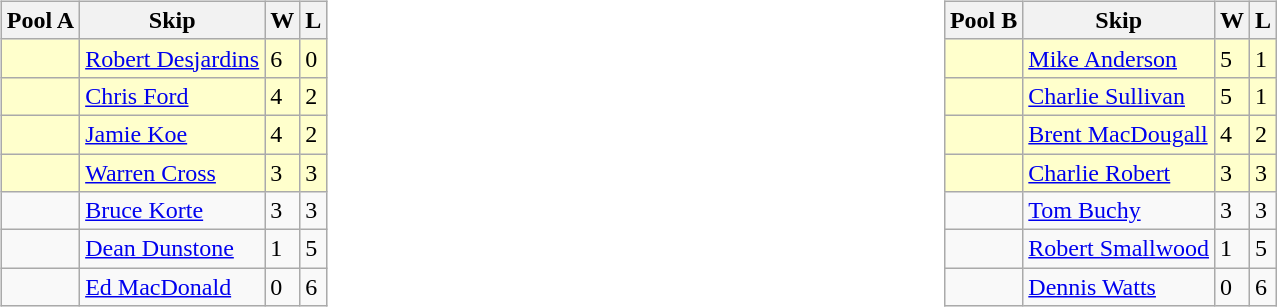<table>
<tr>
<td valign=top width=10%><br><table class="wikitable">
<tr>
<th>Pool A</th>
<th>Skip</th>
<th>W</th>
<th>L</th>
</tr>
<tr bgcolor=#ffffcc>
<td></td>
<td><a href='#'>Robert Desjardins</a></td>
<td>6</td>
<td>0</td>
</tr>
<tr bgcolor=#ffffcc>
<td></td>
<td><a href='#'>Chris Ford</a></td>
<td>4</td>
<td>2</td>
</tr>
<tr bgcolor=#ffffcc>
<td></td>
<td><a href='#'>Jamie Koe</a></td>
<td>4</td>
<td>2</td>
</tr>
<tr bgcolor=#ffffcc>
<td></td>
<td><a href='#'>Warren Cross</a></td>
<td>3</td>
<td>3</td>
</tr>
<tr>
<td></td>
<td><a href='#'>Bruce Korte</a></td>
<td>3</td>
<td>3</td>
</tr>
<tr>
<td></td>
<td><a href='#'>Dean Dunstone</a></td>
<td>1</td>
<td>5</td>
</tr>
<tr>
<td></td>
<td><a href='#'>Ed MacDonald</a></td>
<td>0</td>
<td>6</td>
</tr>
</table>
</td>
<td valign=top width=10%><br><table class="wikitable">
<tr>
<th>Pool B</th>
<th>Skip</th>
<th>W</th>
<th>L</th>
</tr>
<tr bgcolor=#ffffcc>
<td></td>
<td><a href='#'>Mike Anderson</a></td>
<td>5</td>
<td>1</td>
</tr>
<tr bgcolor=#ffffcc>
<td></td>
<td><a href='#'>Charlie Sullivan</a></td>
<td>5</td>
<td>1</td>
</tr>
<tr bgcolor=#ffffcc>
<td></td>
<td><a href='#'>Brent MacDougall</a></td>
<td>4</td>
<td>2</td>
</tr>
<tr bgcolor=#ffffcc>
<td></td>
<td><a href='#'>Charlie Robert</a></td>
<td>3</td>
<td>3</td>
</tr>
<tr>
<td></td>
<td><a href='#'>Tom Buchy</a></td>
<td>3</td>
<td>3</td>
</tr>
<tr>
<td></td>
<td><a href='#'>Robert Smallwood</a></td>
<td>1</td>
<td>5</td>
</tr>
<tr>
<td></td>
<td><a href='#'>Dennis Watts</a></td>
<td>0</td>
<td>6</td>
</tr>
</table>
</td>
</tr>
</table>
